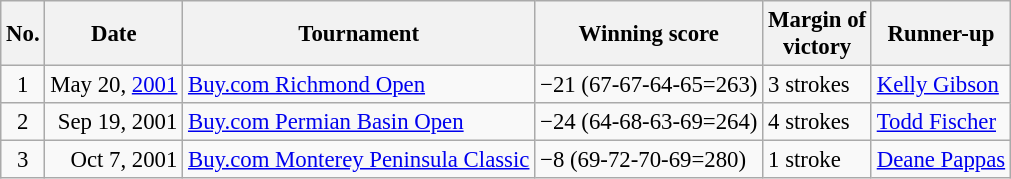<table class="wikitable" style="font-size:95%;">
<tr>
<th>No.</th>
<th>Date</th>
<th>Tournament</th>
<th>Winning score</th>
<th>Margin of<br>victory</th>
<th>Runner-up</th>
</tr>
<tr>
<td align=center>1</td>
<td align=right>May 20, <a href='#'>2001</a></td>
<td><a href='#'>Buy.com Richmond Open</a></td>
<td>−21 (67-67-64-65=263)</td>
<td>3 strokes</td>
<td> <a href='#'>Kelly Gibson</a></td>
</tr>
<tr>
<td align=center>2</td>
<td align=right>Sep 19, 2001</td>
<td><a href='#'>Buy.com Permian Basin Open</a></td>
<td>−24 (64-68-63-69=264)</td>
<td>4 strokes</td>
<td> <a href='#'>Todd Fischer</a></td>
</tr>
<tr>
<td align=center>3</td>
<td align=right>Oct 7, 2001</td>
<td><a href='#'>Buy.com Monterey Peninsula Classic</a></td>
<td>−8 (69-72-70-69=280)</td>
<td>1 stroke</td>
<td> <a href='#'>Deane Pappas</a></td>
</tr>
</table>
